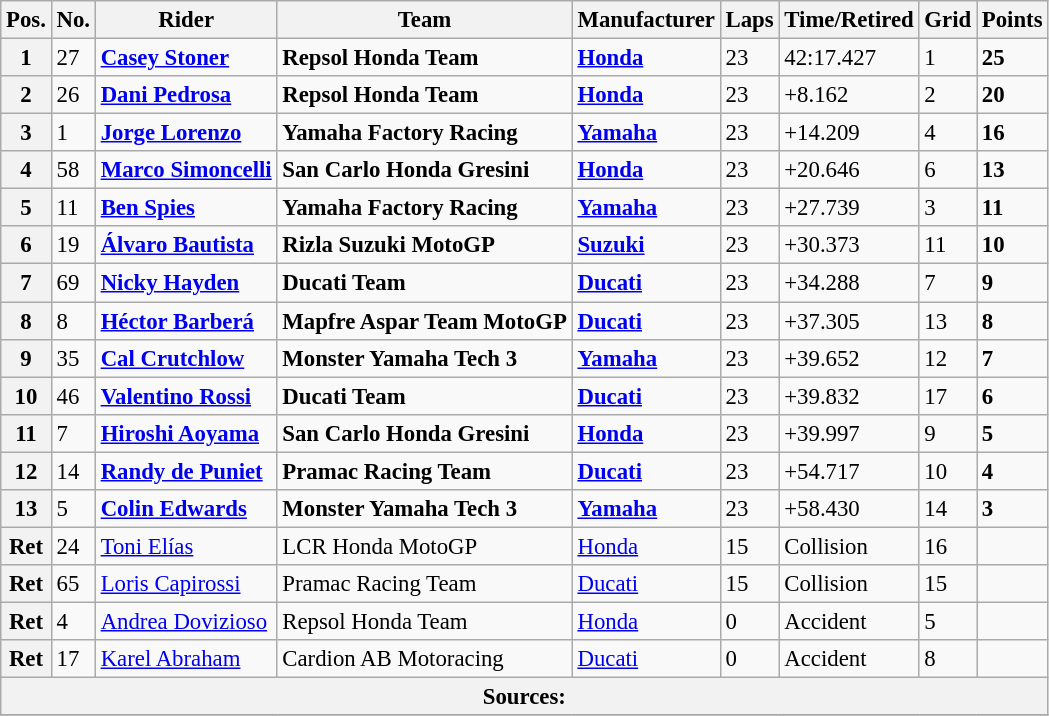<table class="wikitable" style="font-size: 95%;">
<tr>
<th>Pos.</th>
<th>No.</th>
<th>Rider</th>
<th>Team</th>
<th>Manufacturer</th>
<th>Laps</th>
<th>Time/Retired</th>
<th>Grid</th>
<th>Points</th>
</tr>
<tr>
<th>1</th>
<td>27</td>
<td> <strong><a href='#'>Casey Stoner</a></strong></td>
<td><strong>Repsol Honda Team</strong></td>
<td><strong><a href='#'>Honda</a></strong></td>
<td>23</td>
<td>42:17.427</td>
<td>1</td>
<td><strong>25</strong></td>
</tr>
<tr>
<th>2</th>
<td>26</td>
<td> <strong><a href='#'>Dani Pedrosa</a></strong></td>
<td><strong>Repsol Honda Team</strong></td>
<td><strong><a href='#'>Honda</a></strong></td>
<td>23</td>
<td>+8.162</td>
<td>2</td>
<td><strong>20</strong></td>
</tr>
<tr>
<th>3</th>
<td>1</td>
<td> <strong><a href='#'>Jorge Lorenzo</a></strong></td>
<td><strong>Yamaha Factory Racing</strong></td>
<td><strong><a href='#'>Yamaha</a></strong></td>
<td>23</td>
<td>+14.209</td>
<td>4</td>
<td><strong>16</strong></td>
</tr>
<tr>
<th>4</th>
<td>58</td>
<td> <strong><a href='#'>Marco Simoncelli</a></strong></td>
<td><strong>San Carlo Honda Gresini</strong></td>
<td><strong><a href='#'>Honda</a></strong></td>
<td>23</td>
<td>+20.646</td>
<td>6</td>
<td><strong>13</strong></td>
</tr>
<tr>
<th>5</th>
<td>11</td>
<td> <strong><a href='#'>Ben Spies</a></strong></td>
<td><strong>Yamaha Factory Racing</strong></td>
<td><strong><a href='#'>Yamaha</a></strong></td>
<td>23</td>
<td>+27.739</td>
<td>3</td>
<td><strong>11</strong></td>
</tr>
<tr>
<th>6</th>
<td>19</td>
<td> <strong><a href='#'>Álvaro Bautista</a></strong></td>
<td><strong>Rizla Suzuki MotoGP</strong></td>
<td><strong><a href='#'>Suzuki</a></strong></td>
<td>23</td>
<td>+30.373</td>
<td>11</td>
<td><strong>10</strong></td>
</tr>
<tr>
<th>7</th>
<td>69</td>
<td> <strong><a href='#'>Nicky Hayden</a></strong></td>
<td><strong>Ducati Team</strong></td>
<td><strong><a href='#'>Ducati</a></strong></td>
<td>23</td>
<td>+34.288</td>
<td>7</td>
<td><strong>9</strong></td>
</tr>
<tr>
<th>8</th>
<td>8</td>
<td> <strong><a href='#'>Héctor Barberá</a></strong></td>
<td><strong>Mapfre Aspar Team MotoGP</strong></td>
<td><strong><a href='#'>Ducati</a></strong></td>
<td>23</td>
<td>+37.305</td>
<td>13</td>
<td><strong>8</strong></td>
</tr>
<tr>
<th>9</th>
<td>35</td>
<td> <strong><a href='#'>Cal Crutchlow</a></strong></td>
<td><strong>Monster Yamaha Tech 3</strong></td>
<td><strong><a href='#'>Yamaha</a></strong></td>
<td>23</td>
<td>+39.652</td>
<td>12</td>
<td><strong>7</strong></td>
</tr>
<tr>
<th>10</th>
<td>46</td>
<td> <strong><a href='#'>Valentino Rossi</a></strong></td>
<td><strong>Ducati Team</strong></td>
<td><strong><a href='#'>Ducati</a></strong></td>
<td>23</td>
<td>+39.832</td>
<td>17</td>
<td><strong>6</strong></td>
</tr>
<tr>
<th>11</th>
<td>7</td>
<td> <strong><a href='#'>Hiroshi Aoyama</a></strong></td>
<td><strong>San Carlo Honda Gresini</strong></td>
<td><strong><a href='#'>Honda</a></strong></td>
<td>23</td>
<td>+39.997</td>
<td>9</td>
<td><strong>5</strong></td>
</tr>
<tr>
<th>12</th>
<td>14</td>
<td> <strong><a href='#'>Randy de Puniet</a></strong></td>
<td><strong>Pramac Racing Team</strong></td>
<td><strong><a href='#'>Ducati</a></strong></td>
<td>23</td>
<td>+54.717</td>
<td>10</td>
<td><strong>4</strong></td>
</tr>
<tr>
<th>13</th>
<td>5</td>
<td> <strong><a href='#'>Colin Edwards</a></strong></td>
<td><strong>Monster Yamaha Tech 3</strong></td>
<td><strong><a href='#'>Yamaha</a></strong></td>
<td>23</td>
<td>+58.430</td>
<td>14</td>
<td><strong>3</strong></td>
</tr>
<tr>
<th>Ret</th>
<td>24</td>
<td> <a href='#'>Toni Elías</a></td>
<td>LCR Honda MotoGP</td>
<td><a href='#'>Honda</a></td>
<td>15</td>
<td>Collision</td>
<td>16</td>
<td></td>
</tr>
<tr>
<th>Ret</th>
<td>65</td>
<td> <a href='#'>Loris Capirossi</a></td>
<td>Pramac Racing Team</td>
<td><a href='#'>Ducati</a></td>
<td>15</td>
<td>Collision</td>
<td>15</td>
<td></td>
</tr>
<tr>
<th>Ret</th>
<td>4</td>
<td> <a href='#'>Andrea Dovizioso</a></td>
<td>Repsol Honda Team</td>
<td><a href='#'>Honda</a></td>
<td>0</td>
<td>Accident</td>
<td>5</td>
<td></td>
</tr>
<tr>
<th>Ret</th>
<td>17</td>
<td> <a href='#'>Karel Abraham</a></td>
<td>Cardion AB Motoracing</td>
<td><a href='#'>Ducati</a></td>
<td>0</td>
<td>Accident</td>
<td>8</td>
<td></td>
</tr>
<tr>
<th colspan=9>Sources:</th>
</tr>
<tr>
</tr>
</table>
